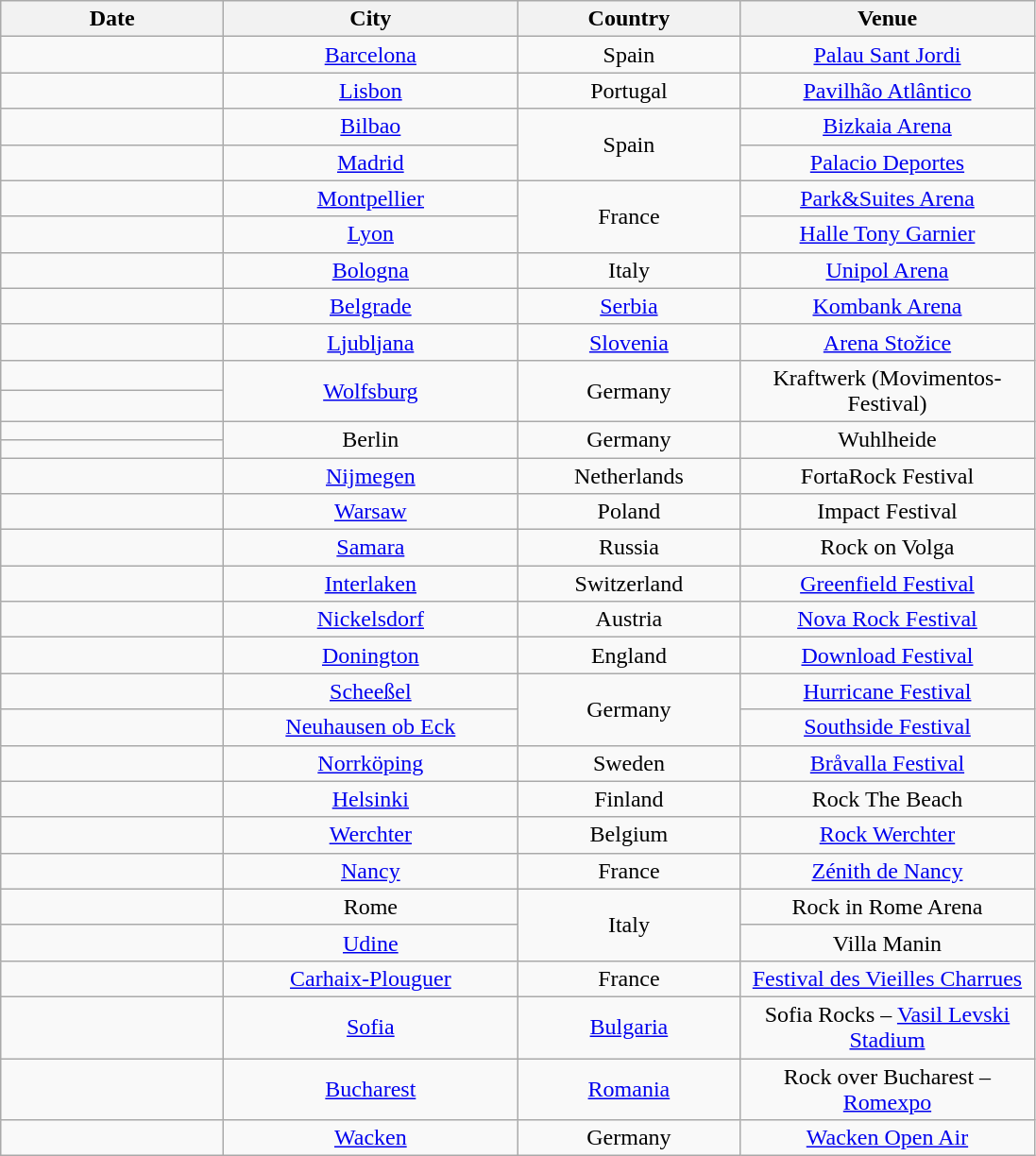<table class="wikitable" style="text-align:center;">
<tr>
<th style="width:150px;">Date</th>
<th style="width:200px;">City</th>
<th style="width:150px;">Country</th>
<th style="width:200px;">Venue</th>
</tr>
<tr>
<td></td>
<td><a href='#'>Barcelona</a></td>
<td>Spain</td>
<td><a href='#'>Palau Sant Jordi</a></td>
</tr>
<tr>
<td></td>
<td><a href='#'>Lisbon</a></td>
<td>Portugal</td>
<td><a href='#'>Pavilhão Atlântico</a></td>
</tr>
<tr>
<td></td>
<td><a href='#'>Bilbao</a></td>
<td rowspan="2">Spain</td>
<td><a href='#'>Bizkaia Arena</a></td>
</tr>
<tr>
<td></td>
<td><a href='#'>Madrid</a></td>
<td><a href='#'>Palacio Deportes</a></td>
</tr>
<tr>
<td></td>
<td><a href='#'>Montpellier</a></td>
<td rowspan="2">France</td>
<td><a href='#'>Park&Suites Arena</a></td>
</tr>
<tr>
<td></td>
<td><a href='#'>Lyon</a></td>
<td><a href='#'>Halle Tony Garnier</a></td>
</tr>
<tr>
<td></td>
<td><a href='#'>Bologna</a></td>
<td>Italy</td>
<td><a href='#'>Unipol Arena</a></td>
</tr>
<tr>
<td></td>
<td><a href='#'>Belgrade</a></td>
<td><a href='#'>Serbia</a></td>
<td><a href='#'>Kombank Arena</a></td>
</tr>
<tr>
<td></td>
<td><a href='#'>Ljubljana</a></td>
<td><a href='#'>Slovenia</a></td>
<td><a href='#'>Arena Stožice</a></td>
</tr>
<tr>
<td></td>
<td rowspan="2"><a href='#'>Wolfsburg</a></td>
<td rowspan="2">Germany</td>
<td rowspan="2">Kraftwerk (Movimentos-Festival)</td>
</tr>
<tr>
<td></td>
</tr>
<tr>
<td></td>
<td rowspan="2">Berlin</td>
<td rowspan="2">Germany</td>
<td rowspan="2">Wuhlheide</td>
</tr>
<tr>
<td></td>
</tr>
<tr>
<td></td>
<td><a href='#'>Nijmegen</a></td>
<td>Netherlands</td>
<td>FortaRock Festival</td>
</tr>
<tr>
<td></td>
<td><a href='#'>Warsaw</a></td>
<td>Poland</td>
<td>Impact Festival</td>
</tr>
<tr>
<td></td>
<td><a href='#'>Samara</a></td>
<td>Russia</td>
<td>Rock on Volga</td>
</tr>
<tr>
<td></td>
<td><a href='#'>Interlaken</a></td>
<td>Switzerland</td>
<td><a href='#'>Greenfield Festival</a></td>
</tr>
<tr>
<td></td>
<td><a href='#'>Nickelsdorf</a></td>
<td>Austria</td>
<td><a href='#'>Nova Rock Festival</a></td>
</tr>
<tr>
<td></td>
<td><a href='#'>Donington</a></td>
<td>England</td>
<td><a href='#'>Download Festival</a></td>
</tr>
<tr>
<td></td>
<td><a href='#'>Scheeßel</a></td>
<td rowspan="2">Germany</td>
<td><a href='#'>Hurricane Festival</a></td>
</tr>
<tr>
<td></td>
<td><a href='#'>Neuhausen ob Eck</a></td>
<td><a href='#'>Southside Festival</a></td>
</tr>
<tr>
<td></td>
<td><a href='#'>Norrköping</a></td>
<td>Sweden</td>
<td><a href='#'>Bråvalla Festival</a></td>
</tr>
<tr>
<td></td>
<td><a href='#'>Helsinki</a></td>
<td>Finland</td>
<td>Rock The Beach</td>
</tr>
<tr>
<td></td>
<td><a href='#'>Werchter</a></td>
<td>Belgium</td>
<td><a href='#'>Rock Werchter</a></td>
</tr>
<tr>
<td></td>
<td><a href='#'>Nancy</a></td>
<td>France</td>
<td><a href='#'>Zénith de Nancy</a></td>
</tr>
<tr>
<td></td>
<td>Rome</td>
<td rowspan="2">Italy</td>
<td>Rock in Rome Arena</td>
</tr>
<tr>
<td></td>
<td><a href='#'>Udine</a></td>
<td>Villa Manin</td>
</tr>
<tr>
<td></td>
<td><a href='#'>Carhaix-Plouguer</a></td>
<td>France</td>
<td><a href='#'>Festival des Vieilles Charrues</a></td>
</tr>
<tr>
<td></td>
<td><a href='#'>Sofia</a></td>
<td><a href='#'>Bulgaria</a></td>
<td>Sofia Rocks – <a href='#'>Vasil Levski Stadium</a></td>
</tr>
<tr>
<td></td>
<td><a href='#'>Bucharest</a></td>
<td><a href='#'>Romania</a></td>
<td>Rock over Bucharest – <a href='#'>Romexpo</a></td>
</tr>
<tr>
<td></td>
<td><a href='#'>Wacken</a></td>
<td>Germany</td>
<td><a href='#'>Wacken Open Air</a></td>
</tr>
</table>
